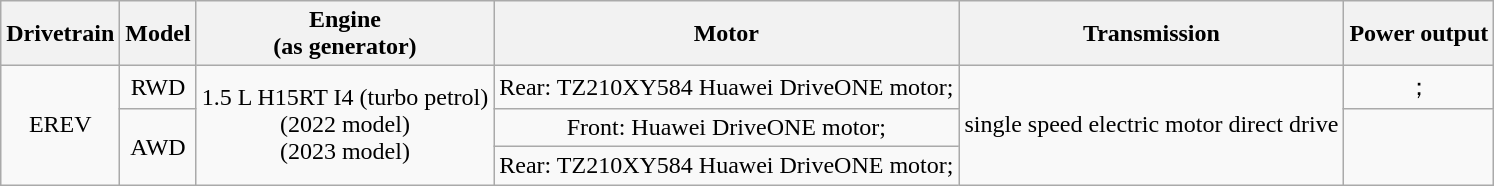<table class="wikitable sortable" style="text-align: center;">
<tr>
<th>Drivetrain</th>
<th>Model</th>
<th>Engine<br>(as generator)</th>
<th>Motor</th>
<th>Transmission</th>
<th>Power output</th>
</tr>
<tr>
<td rowspan="3">EREV</td>
<td>RWD</td>
<td rowspan="3">1.5 L H15RT I4 (turbo petrol)<br> (2022 model)<br> (2023 model)</td>
<td>Rear: TZ210XY584  Huawei DriveONE motor;<br></td>
<td rowspan="3">single speed electric motor direct drive</td>
<td>；</td>
</tr>
<tr>
<td rowspan="2">AWD</td>
<td>Front: Huawei DriveONE motor;<br></td>
<td rowspan="2"></td>
</tr>
<tr>
<td>Rear: TZ210XY584  Huawei DriveONE motor;<br></td>
</tr>
</table>
